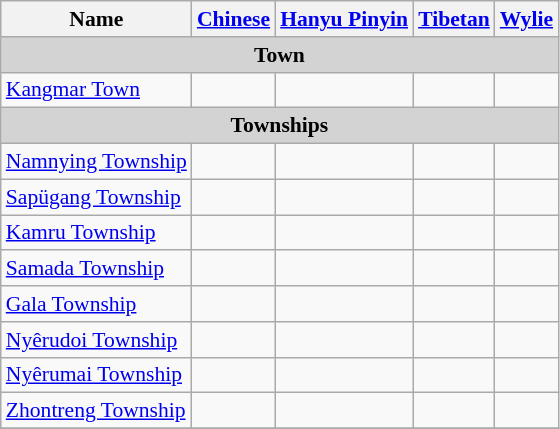<table class="wikitable"  style="font-size:90%;" align=center>
<tr>
<th>Name</th>
<th><a href='#'>Chinese</a></th>
<th><a href='#'>Hanyu Pinyin</a></th>
<th><a href='#'>Tibetan</a></th>
<th><a href='#'>Wylie</a></th>
</tr>
<tr --------->
<td colspan="7"  style="text-align:center; background:#d3d3d3;"><strong>Town</strong></td>
</tr>
<tr --------->
<td><a href='#'>Kangmar Town</a></td>
<td></td>
<td></td>
<td></td>
<td></td>
</tr>
<tr --------->
<td colspan="7"  style="text-align:center; background:#d3d3d3;"><strong>Townships</strong></td>
</tr>
<tr --------->
<td><a href='#'>Namnying Township</a></td>
<td></td>
<td></td>
<td></td>
<td></td>
</tr>
<tr>
<td><a href='#'>Sapügang Township</a></td>
<td></td>
<td></td>
<td></td>
<td></td>
</tr>
<tr>
<td><a href='#'>Kamru Township</a></td>
<td></td>
<td></td>
<td></td>
<td></td>
</tr>
<tr>
<td><a href='#'>Samada Township</a></td>
<td></td>
<td></td>
<td></td>
<td></td>
</tr>
<tr>
<td><a href='#'>Gala Township</a></td>
<td></td>
<td></td>
<td></td>
<td></td>
</tr>
<tr>
<td><a href='#'>Nyêrudoi Township</a></td>
<td></td>
<td></td>
<td></td>
<td></td>
</tr>
<tr>
<td><a href='#'>Nyêrumai Township</a></td>
<td></td>
<td></td>
<td></td>
<td></td>
</tr>
<tr>
<td><a href='#'>Zhontreng Township</a></td>
<td></td>
<td></td>
<td></td>
<td></td>
</tr>
<tr>
</tr>
</table>
